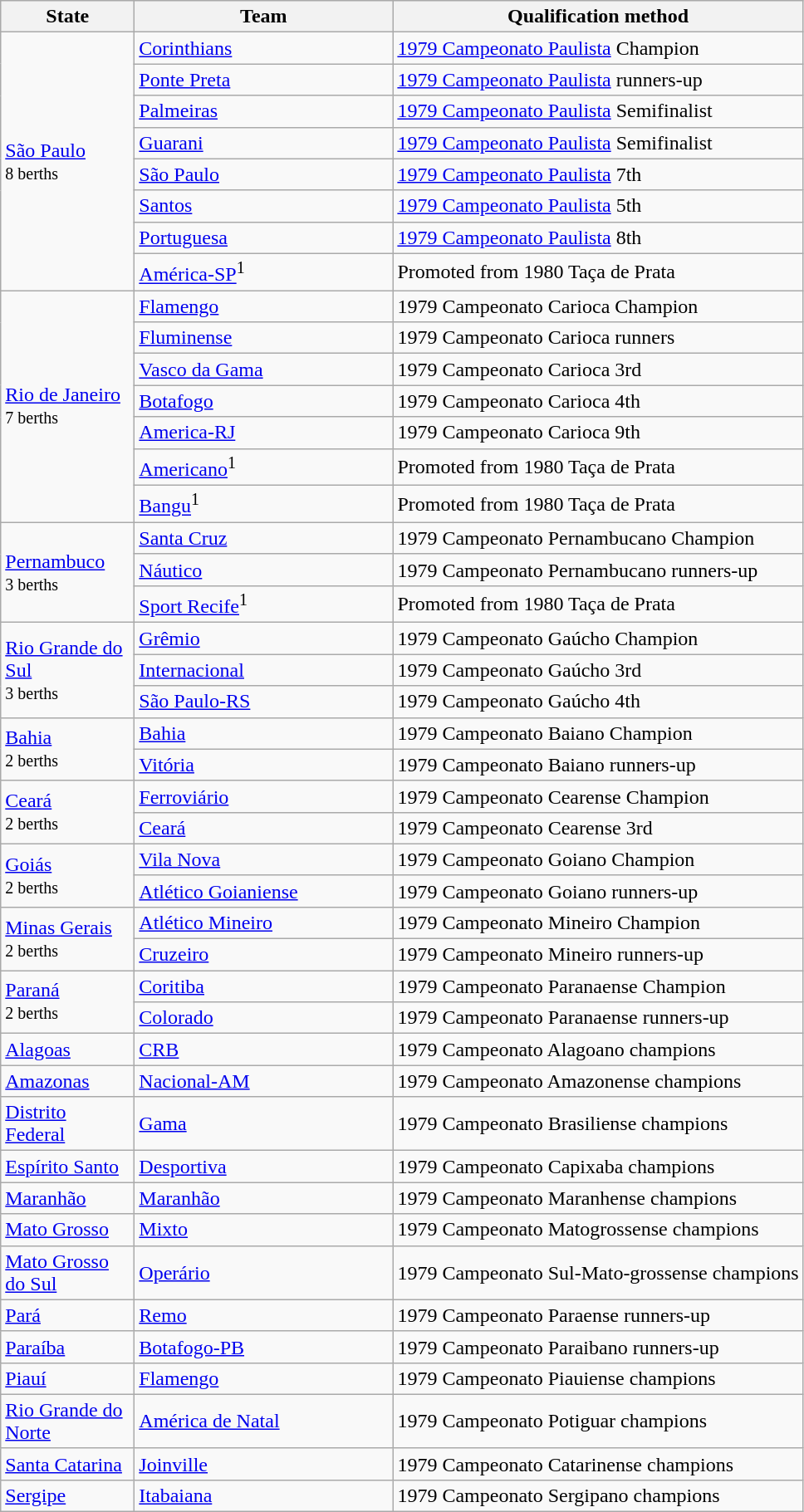<table class="wikitable">
<tr>
<th width=100>State</th>
<th width=200>Team</th>
<th>Qualification method</th>
</tr>
<tr>
<td rowspan="8"> <a href='#'>São Paulo</a><br><small>8 berths</small></td>
<td><a href='#'>Corinthians</a></td>
<td><a href='#'>1979 Campeonato Paulista</a> Champion</td>
</tr>
<tr>
<td><a href='#'>Ponte Preta</a></td>
<td><a href='#'>1979 Campeonato Paulista</a> runners-up</td>
</tr>
<tr>
<td><a href='#'>Palmeiras</a></td>
<td><a href='#'>1979 Campeonato Paulista</a> Semifinalist</td>
</tr>
<tr>
<td><a href='#'>Guarani</a></td>
<td><a href='#'>1979 Campeonato Paulista</a> Semifinalist</td>
</tr>
<tr>
<td><a href='#'>São Paulo</a></td>
<td><a href='#'>1979 Campeonato Paulista</a> 7th</td>
</tr>
<tr>
<td><a href='#'>Santos</a></td>
<td><a href='#'>1979 Campeonato Paulista</a> 5th</td>
</tr>
<tr>
<td><a href='#'>Portuguesa</a></td>
<td><a href='#'>1979 Campeonato Paulista</a> 8th</td>
</tr>
<tr>
<td><a href='#'>América-SP</a><sup>1</sup></td>
<td>Promoted from 1980 Taça de Prata</td>
</tr>
<tr>
<td rowspan="7"> <a href='#'>Rio de Janeiro</a><br><small>7 berths</small></td>
<td><a href='#'>Flamengo</a></td>
<td>1979 Campeonato Carioca Champion</td>
</tr>
<tr>
<td><a href='#'>Fluminense</a></td>
<td>1979 Campeonato Carioca runners</td>
</tr>
<tr>
<td><a href='#'>Vasco da Gama</a></td>
<td>1979 Campeonato Carioca 3rd</td>
</tr>
<tr>
<td><a href='#'>Botafogo</a></td>
<td>1979 Campeonato Carioca 4th</td>
</tr>
<tr>
<td><a href='#'>America-RJ</a></td>
<td>1979 Campeonato Carioca 9th</td>
</tr>
<tr>
<td><a href='#'>Americano</a><sup>1</sup></td>
<td>Promoted from 1980 Taça de Prata</td>
</tr>
<tr>
<td><a href='#'>Bangu</a><sup>1</sup></td>
<td>Promoted from 1980 Taça de Prata</td>
</tr>
<tr>
<td rowspan="3"> <a href='#'>Pernambuco </a><br><small>3 berths</small></td>
<td><a href='#'>Santa Cruz</a></td>
<td>1979 Campeonato Pernambucano Champion</td>
</tr>
<tr>
<td><a href='#'>Náutico</a></td>
<td>1979 Campeonato Pernambucano runners-up</td>
</tr>
<tr>
<td><a href='#'>Sport Recife</a><sup>1</sup></td>
<td>Promoted from 1980 Taça de Prata</td>
</tr>
<tr>
<td rowspan="3"> <a href='#'>Rio Grande do Sul</a><br><small>3 berths</small></td>
<td><a href='#'>Grêmio</a></td>
<td>1979 Campeonato Gaúcho Champion</td>
</tr>
<tr>
<td><a href='#'>Internacional</a></td>
<td>1979 Campeonato Gaúcho 3rd</td>
</tr>
<tr>
<td><a href='#'>São Paulo-RS</a></td>
<td>1979 Campeonato Gaúcho 4th</td>
</tr>
<tr>
<td rowspan="2"> <a href='#'>Bahia</a><br><small>2 berths</small></td>
<td><a href='#'>Bahia</a></td>
<td>1979 Campeonato Baiano Champion</td>
</tr>
<tr>
<td><a href='#'>Vitória</a></td>
<td>1979 Campeonato Baiano runners-up</td>
</tr>
<tr>
<td rowspan="2"> <a href='#'>Ceará</a><br><small>2 berths</small></td>
<td><a href='#'>Ferroviário</a></td>
<td>1979 Campeonato Cearense Champion</td>
</tr>
<tr>
<td><a href='#'>Ceará</a></td>
<td>1979 Campeonato Cearense 3rd</td>
</tr>
<tr>
<td rowspan="2"> <a href='#'>Goiás</a><br><small>2 berths</small></td>
<td><a href='#'>Vila Nova</a></td>
<td>1979 Campeonato  Goiano Champion</td>
</tr>
<tr>
<td><a href='#'>Atlético Goianiense</a></td>
<td>1979 Campeonato Goiano runners-up</td>
</tr>
<tr>
<td rowspan="2"> <a href='#'>Minas Gerais</a><br><small>2 berths</small></td>
<td><a href='#'>Atlético Mineiro</a></td>
<td>1979 Campeonato Mineiro Champion</td>
</tr>
<tr>
<td><a href='#'>Cruzeiro</a></td>
<td>1979 Campeonato Mineiro runners-up</td>
</tr>
<tr>
<td rowspan="2"> <a href='#'>Paraná</a><br><small>2 berths</small></td>
<td><a href='#'>Coritiba</a></td>
<td>1979 Campeonato Paranaense Champion</td>
</tr>
<tr>
<td><a href='#'>Colorado</a></td>
<td>1979 Campeonato Paranaense runners-up</td>
</tr>
<tr>
<td rowspan="1"> <a href='#'>Alagoas </a></td>
<td><a href='#'>CRB</a></td>
<td>1979 Campeonato Alagoano champions</td>
</tr>
<tr>
<td rowspan="1"> <a href='#'>Amazonas</a></td>
<td><a href='#'>Nacional-AM</a></td>
<td>1979 Campeonato Amazonense champions</td>
</tr>
<tr>
<td rowspan="1"> <a href='#'>Distrito Federal</a></td>
<td><a href='#'>Gama</a></td>
<td>1979 Campeonato Brasiliense champions</td>
</tr>
<tr>
<td rowspan="1"> <a href='#'>Espírito Santo</a></td>
<td><a href='#'>Desportiva</a></td>
<td>1979 Campeonato Capixaba champions</td>
</tr>
<tr>
<td rowspan="1"> <a href='#'>Maranhão </a></td>
<td><a href='#'>Maranhão</a></td>
<td>1979 Campeonato Maranhense champions</td>
</tr>
<tr>
<td rowspan="1"> <a href='#'>Mato Grosso</a></td>
<td><a href='#'>Mixto</a></td>
<td>1979 Campeonato Matogrossense champions</td>
</tr>
<tr>
<td rowspan="1"> <a href='#'>Mato Grosso do Sul</a></td>
<td><a href='#'>Operário</a></td>
<td>1979 Campeonato Sul-Mato-grossense champions</td>
</tr>
<tr>
<td rowspan="1"> <a href='#'>Pará</a></td>
<td><a href='#'>Remo</a></td>
<td>1979 Campeonato Paraense runners-up</td>
</tr>
<tr>
<td rowspan="1"> <a href='#'>Paraíba </a></td>
<td><a href='#'>Botafogo-PB</a></td>
<td>1979 Campeonato Paraibano runners-up</td>
</tr>
<tr>
<td rowspan="1"> <a href='#'>Piauí </a></td>
<td><a href='#'>Flamengo</a></td>
<td>1979 Campeonato Piauiense champions</td>
</tr>
<tr>
<td rowspan="1"> <a href='#'>Rio Grande do Norte </a></td>
<td><a href='#'>América de Natal</a></td>
<td>1979 Campeonato Potiguar champions</td>
</tr>
<tr>
<td rowspan="1"> <a href='#'>Santa Catarina</a></td>
<td><a href='#'>Joinville</a></td>
<td>1979 Campeonato Catarinense champions</td>
</tr>
<tr>
<td rowspan="1"> <a href='#'>Sergipe</a></td>
<td><a href='#'>Itabaiana</a></td>
<td>1979 Campeonato Sergipano champions</td>
</tr>
</table>
